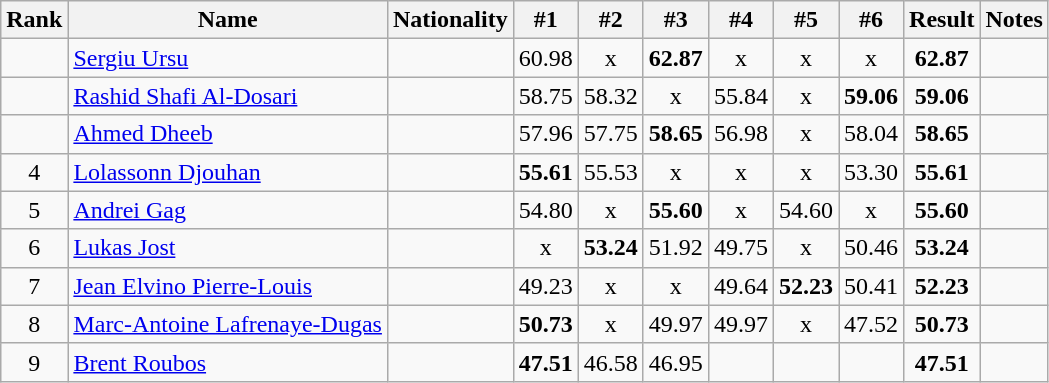<table class="wikitable sortable" style="text-align:center">
<tr>
<th>Rank</th>
<th>Name</th>
<th>Nationality</th>
<th>#1</th>
<th>#2</th>
<th>#3</th>
<th>#4</th>
<th>#5</th>
<th>#6</th>
<th>Result</th>
<th>Notes</th>
</tr>
<tr>
<td></td>
<td align=left><a href='#'>Sergiu Ursu</a></td>
<td align=left></td>
<td>60.98</td>
<td>x</td>
<td><strong>62.87</strong></td>
<td>x</td>
<td>x</td>
<td>x</td>
<td><strong>62.87</strong></td>
<td></td>
</tr>
<tr>
<td></td>
<td align=left><a href='#'>Rashid Shafi Al-Dosari</a></td>
<td align=left></td>
<td>58.75</td>
<td>58.32</td>
<td>x</td>
<td>55.84</td>
<td>x</td>
<td><strong>59.06</strong></td>
<td><strong>59.06</strong></td>
<td></td>
</tr>
<tr>
<td></td>
<td align=left><a href='#'>Ahmed Dheeb</a></td>
<td align=left></td>
<td>57.96</td>
<td>57.75</td>
<td><strong>58.65</strong></td>
<td>56.98</td>
<td>x</td>
<td>58.04</td>
<td><strong>58.65</strong></td>
<td></td>
</tr>
<tr>
<td>4</td>
<td align=left><a href='#'>Lolassonn Djouhan</a></td>
<td align=left></td>
<td><strong>55.61</strong></td>
<td>55.53</td>
<td>x</td>
<td>x</td>
<td>x</td>
<td>53.30</td>
<td><strong>55.61</strong></td>
<td></td>
</tr>
<tr>
<td>5</td>
<td align=left><a href='#'>Andrei Gag</a></td>
<td align=left></td>
<td>54.80</td>
<td>x</td>
<td><strong>55.60</strong></td>
<td>x</td>
<td>54.60</td>
<td>x</td>
<td><strong>55.60</strong></td>
<td></td>
</tr>
<tr>
<td>6</td>
<td align=left><a href='#'>Lukas Jost</a></td>
<td align=left></td>
<td>x</td>
<td><strong>53.24</strong></td>
<td>51.92</td>
<td>49.75</td>
<td>x</td>
<td>50.46</td>
<td><strong>53.24</strong></td>
<td></td>
</tr>
<tr>
<td>7</td>
<td align=left><a href='#'>Jean Elvino Pierre-Louis</a></td>
<td align=left></td>
<td>49.23</td>
<td>x</td>
<td>x</td>
<td>49.64</td>
<td><strong>52.23</strong></td>
<td>50.41</td>
<td><strong>52.23</strong></td>
<td></td>
</tr>
<tr>
<td>8</td>
<td align=left><a href='#'>Marc-Antoine Lafrenaye-Dugas</a></td>
<td align=left></td>
<td><strong>50.73</strong></td>
<td>x</td>
<td>49.97</td>
<td>49.97</td>
<td>x</td>
<td>47.52</td>
<td><strong>50.73</strong></td>
<td></td>
</tr>
<tr>
<td>9</td>
<td align=left><a href='#'>Brent Roubos</a></td>
<td align=left></td>
<td><strong>47.51</strong></td>
<td>46.58</td>
<td>46.95</td>
<td></td>
<td></td>
<td></td>
<td><strong>47.51</strong></td>
<td></td>
</tr>
</table>
